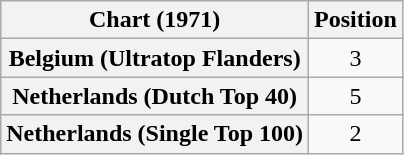<table class="wikitable sortable plainrowheaders" style="text-align:center">
<tr>
<th>Chart (1971)</th>
<th>Position</th>
</tr>
<tr>
<th scope="row">Belgium (Ultratop Flanders)</th>
<td>3</td>
</tr>
<tr>
<th scope="row">Netherlands (Dutch Top 40)</th>
<td>5</td>
</tr>
<tr>
<th scope="row">Netherlands (Single Top 100)</th>
<td>2</td>
</tr>
</table>
